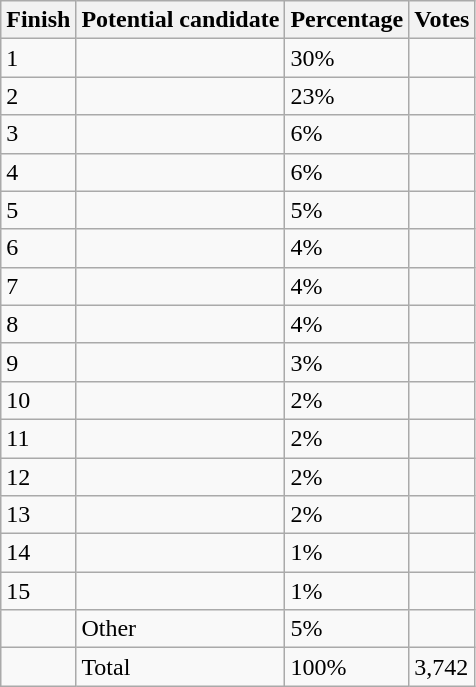<table class="wikitable sortable">
<tr>
<th>Finish</th>
<th>Potential candidate</th>
<th>Percentage</th>
<th>Votes</th>
</tr>
<tr>
<td>1</td>
<td></td>
<td>30%</td>
<td></td>
</tr>
<tr>
<td>2</td>
<td></td>
<td>23%</td>
<td></td>
</tr>
<tr>
<td>3</td>
<td></td>
<td>6%</td>
<td></td>
</tr>
<tr>
<td>4</td>
<td></td>
<td>6%</td>
<td></td>
</tr>
<tr>
<td>5</td>
<td></td>
<td>5%</td>
<td></td>
</tr>
<tr>
<td>6</td>
<td></td>
<td>4%</td>
<td></td>
</tr>
<tr>
<td>7</td>
<td></td>
<td>4%</td>
<td></td>
</tr>
<tr>
<td>8</td>
<td></td>
<td>4%</td>
<td></td>
</tr>
<tr>
<td>9</td>
<td></td>
<td>3%</td>
<td></td>
</tr>
<tr>
<td>10</td>
<td></td>
<td>2%</td>
<td></td>
</tr>
<tr>
<td>11</td>
<td></td>
<td>2%</td>
<td></td>
</tr>
<tr>
<td>12</td>
<td></td>
<td>2%</td>
<td></td>
</tr>
<tr>
<td>13</td>
<td></td>
<td>2%</td>
<td></td>
</tr>
<tr>
<td>14</td>
<td></td>
<td>1%</td>
<td></td>
</tr>
<tr>
<td>15</td>
<td></td>
<td>1%</td>
<td></td>
</tr>
<tr>
<td></td>
<td>Other</td>
<td>5%</td>
<td></td>
</tr>
<tr>
<td></td>
<td>Total</td>
<td>100%</td>
<td>3,742</td>
</tr>
</table>
